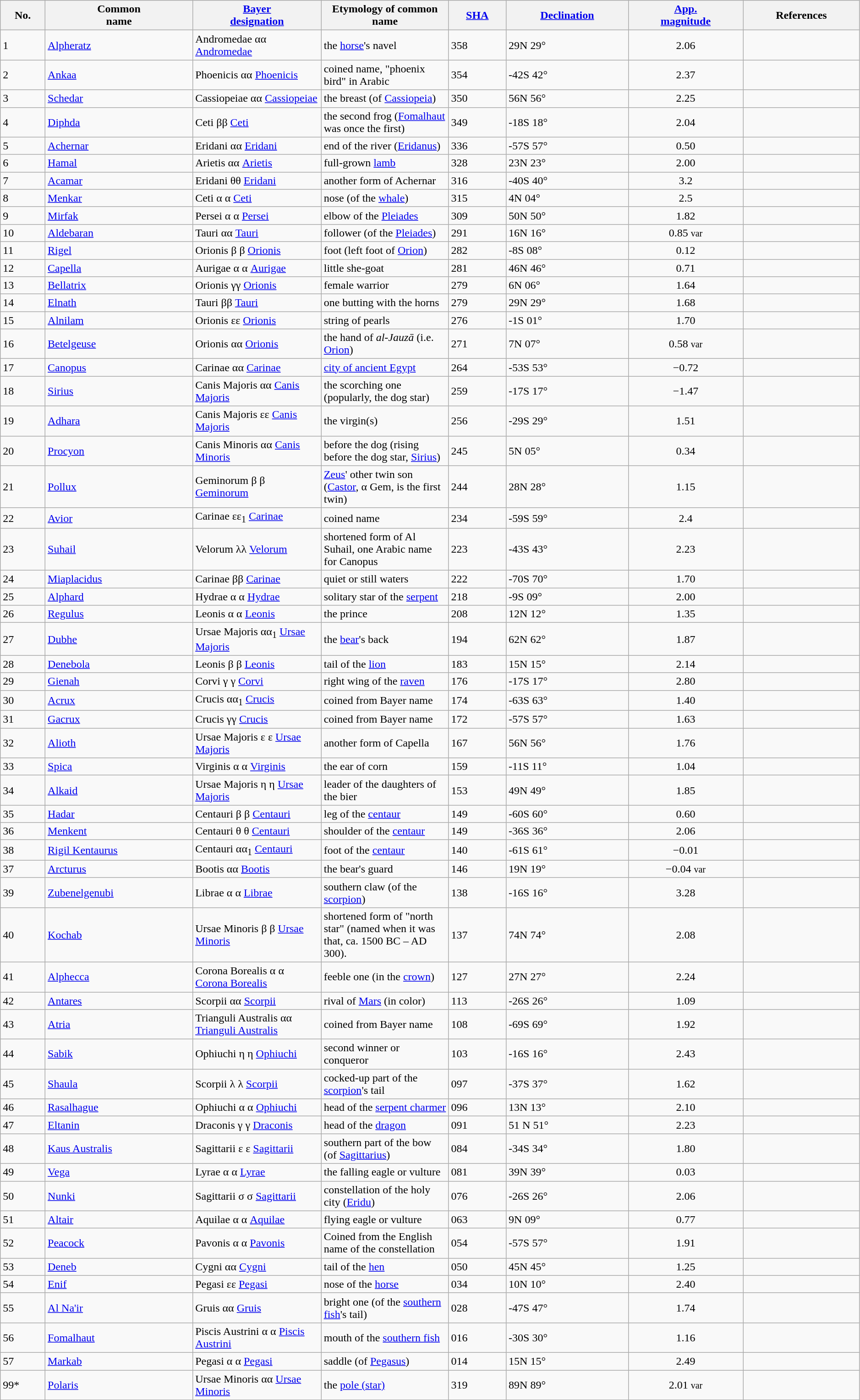<table class="wikitable sortable sticky-header" style="width:99%">
<tr>
<th width="20" scope="col">No.</th>
<th width="30" scope="col">Common<br>name</th>
<th width="30" scope="col"><a href='#'>Bayer<br>designation</a></th>
<th width="30" class="unsortable" scope="col">Etymology of common name</th>
<th width="20" scope="col"><a href='#'>SHA</a></th>
<th width="20" scope="col"><a href='#'>Declination</a></th>
<th width="40" scope="col"><a href='#'>App.<br>magnitude</a></th>
<th width="20" class="unsortable" scope="col">References</th>
</tr>
<tr style="display:none;">
<td><span>-100</span></td>
<td><span>a</span></td>
<td><span>a</span></td>
<td><span>a</span></td>
<td><span>-100</span></td>
<td><span>-100</span></td>
<td><span>-100</span></td>
<td><span>-100</span></td>
</tr>
<tr>
<td>1 </td>
<td><a href='#'>Alpheratz</a></td>
<td><span>Andromedae α</span>α <a href='#'>Andromedae</a></td>
<td>the <a href='#'>horse</a>'s navel</td>
<td>358</td>
<td><span>29</span>N 29°</td>
<td style="text-align:center">2.06</td>
<td style="text-align:center"></td>
</tr>
<tr>
<td>2 </td>
<td><a href='#'>Ankaa</a></td>
<td><span>Phoenicis α</span>α <a href='#'>Phoenicis</a></td>
<td>coined name, "phoenix bird" in Arabic</td>
<td>354</td>
<td><span>-42</span>S 42°</td>
<td style="text-align: center;">2.37</td>
<td style="text-align: center;"></td>
</tr>
<tr>
<td>3 </td>
<td><a href='#'>Schedar</a></td>
<td><span>Cassiopeiae α</span>α <a href='#'>Cassiopeiae</a></td>
<td>the breast (of <a href='#'>Cassiopeia</a>)</td>
<td>350</td>
<td><span>56</span>N 56°</td>
<td style="text-align: center;">2.25</td>
<td style="text-align: center;"></td>
</tr>
<tr>
<td>4 </td>
<td><a href='#'>Diphda</a></td>
<td><span>Ceti β</span>β <a href='#'>Ceti</a></td>
<td>the second frog (<a href='#'>Fomalhaut</a> was once the first)</td>
<td>349</td>
<td><span>-18</span>S 18°</td>
<td style="text-align:center">2.04</td>
<td style="text-align:center"></td>
</tr>
<tr>
<td>5 </td>
<td><a href='#'>Achernar</a></td>
<td><span>Eridani α</span>α <a href='#'>Eridani</a></td>
<td>end of the river (<a href='#'>Eridanus</a>)</td>
<td>336</td>
<td><span>-57</span>S 57°</td>
<td style="text-align: center;">0.50</td>
<td style="text-align: center;"></td>
</tr>
<tr>
<td>6 </td>
<td><a href='#'>Hamal</a></td>
<td><span>Arietis α</span>α <a href='#'>Arietis</a></td>
<td>full-grown <a href='#'>lamb</a></td>
<td>328</td>
<td><span>23</span>N 23°</td>
<td style="text-align:center">2.00</td>
<td style="text-align:center"></td>
</tr>
<tr>
<td>7 </td>
<td><a href='#'>Acamar</a></td>
<td><span>Eridani θ</span>θ <a href='#'>Eridani</a></td>
<td>another form of Achernar</td>
<td>316</td>
<td><span>-40</span>S 40°</td>
<td style="text-align: center;">3.2</td>
<td style="text-align: center;"></td>
</tr>
<tr>
<td>8 </td>
<td><a href='#'>Menkar</a></td>
<td><span>Ceti α </span>α <a href='#'>Ceti</a></td>
<td>nose (of the <a href='#'>whale</a>)</td>
<td>315</td>
<td><span>4</span>N 04°</td>
<td style="text-align:center">2.5</td>
<td style="text-align:center"></td>
</tr>
<tr>
<td>9 </td>
<td><a href='#'>Mirfak</a></td>
<td><span>Persei α </span>α <a href='#'>Persei</a></td>
<td>elbow of the <a href='#'>Pleiades</a></td>
<td>309</td>
<td><span>50</span>N 50°</td>
<td style="text-align: center;">1.82</td>
<td style="text-align: center;"></td>
</tr>
<tr>
<td>10 </td>
<td><a href='#'>Aldebaran</a></td>
<td><span>Tauri α</span>α <a href='#'>Tauri</a></td>
<td>follower (of the <a href='#'>Pleiades</a>)</td>
<td>291</td>
<td><span>16</span>N 16°</td>
<td style="text-align:center">0.85 <small>var</small></td>
<td style="text-align:center"></td>
</tr>
<tr>
<td>11 </td>
<td><a href='#'>Rigel</a></td>
<td><span>Orionis β </span>β <a href='#'>Orionis</a></td>
<td>foot (left foot of <a href='#'>Orion</a>)</td>
<td>282</td>
<td><span>-8</span>S 08°</td>
<td style="text-align:center">0.12</td>
<td style="text-align:center"></td>
</tr>
<tr>
<td>12 </td>
<td><a href='#'>Capella</a></td>
<td><span>Aurigae α </span>α <a href='#'>Aurigae</a></td>
<td>little she-goat</td>
<td>281</td>
<td><span>46</span>N 46°</td>
<td style="text-align: center;">0.71</td>
<td style="text-align: center;"></td>
</tr>
<tr>
<td>13 </td>
<td><a href='#'>Bellatrix</a></td>
<td><span>Orionis γ</span>γ <a href='#'>Orionis</a></td>
<td>female warrior</td>
<td>279</td>
<td><span>6</span>N 06°</td>
<td style="text-align:center">1.64</td>
<td style="text-align:center"></td>
</tr>
<tr>
<td>14 </td>
<td><a href='#'>Elnath</a></td>
<td><span>Tauri β</span>β <a href='#'>Tauri</a></td>
<td>one butting with the horns</td>
<td>279</td>
<td><span>29</span>N 29°</td>
<td style="text-align:center">1.68</td>
<td style="text-align:center"></td>
</tr>
<tr>
<td>15 </td>
<td><a href='#'>Alnilam</a></td>
<td><span>Orionis ε</span>ε <a href='#'>Orionis</a></td>
<td>string of pearls</td>
<td>276</td>
<td><span>-1</span>S 01°</td>
<td style="text-align:center">1.70</td>
<td style="text-align:center"></td>
</tr>
<tr>
<td>16 </td>
<td><a href='#'>Betelgeuse</a></td>
<td><span>Orionis α</span>α <a href='#'>Orionis</a></td>
<td>the hand of <em>al-Jauzā</em> (i.e. <a href='#'>Orion</a>)</td>
<td>271</td>
<td><span>7</span>N 07°</td>
<td style="text-align:center">0.58 <small>var</small></td>
<td style="text-align:center"></td>
</tr>
<tr>
<td>17 </td>
<td><a href='#'>Canopus</a></td>
<td><span>Carinae α</span>α <a href='#'>Carinae</a></td>
<td><a href='#'>city of ancient Egypt</a></td>
<td>264</td>
<td><span>-53</span>S 53°</td>
<td style="text-align: center;">−0.72</td>
<td style="text-align: center;"></td>
</tr>
<tr>
<td>18 </td>
<td><a href='#'>Sirius</a></td>
<td><span>Canis Majoris α</span>α <a href='#'>Canis Majoris</a></td>
<td>the scorching one (popularly, the dog star)</td>
<td>259</td>
<td><span>-17</span>S 17°</td>
<td style="text-align:center">−1.47</td>
<td style="text-align:center"></td>
</tr>
<tr>
<td>19 </td>
<td><a href='#'>Adhara</a></td>
<td><span>Canis Majoris ε</span>ε <a href='#'>Canis Majoris</a></td>
<td>the virgin(s)</td>
<td>256</td>
<td><span>-29</span>S 29°</td>
<td style="text-align:center">1.51</td>
<td style="text-align:center"></td>
</tr>
<tr>
<td>20 </td>
<td><a href='#'>Procyon</a></td>
<td><span>Canis Minoris α</span>α <a href='#'>Canis Minoris</a></td>
<td>before the dog (rising before the dog star, <a href='#'>Sirius</a>)</td>
<td>245</td>
<td><span>5</span>N 05°</td>
<td style="text-align:center">0.34</td>
<td style="text-align:center"></td>
</tr>
<tr>
<td>21 </td>
<td><a href='#'>Pollux</a></td>
<td><span>Geminorum β </span>β <a href='#'>Geminorum</a></td>
<td><a href='#'>Zeus</a>' other twin son (<a href='#'>Castor</a>, α Gem, is the first twin)</td>
<td>244</td>
<td><span>28</span>N 28°</td>
<td style="text-align:center">1.15</td>
<td style="text-align:center"></td>
</tr>
<tr>
<td>22 </td>
<td><a href='#'>Avior</a></td>
<td><span>Carinae ε</span>ε<sub>1</sub> <a href='#'>Carinae</a></td>
<td>coined name</td>
<td>234</td>
<td><span>-59</span>S 59°</td>
<td style="text-align: center;">2.4</td>
<td style="text-align: center;"></td>
</tr>
<tr>
<td>23 </td>
<td><a href='#'>Suhail</a></td>
<td><span>Velorum λ</span>λ <a href='#'>Velorum</a></td>
<td>shortened form of Al Suhail, one Arabic name for Canopus</td>
<td>223</td>
<td><span>-43</span>S 43°</td>
<td style="text-align: center;">2.23</td>
<td style="text-align: center;"></td>
</tr>
<tr>
<td>24 </td>
<td><a href='#'>Miaplacidus</a></td>
<td><span>Carinae β</span>β <a href='#'>Carinae</a></td>
<td>quiet or still waters</td>
<td>222</td>
<td><span>-70</span>S 70°</td>
<td style="text-align: center;">1.70</td>
<td style="text-align: center;"></td>
</tr>
<tr>
<td>25 </td>
<td><a href='#'>Alphard</a></td>
<td><span>Hydrae α </span>α <a href='#'>Hydrae</a></td>
<td>solitary star of the <a href='#'>serpent</a></td>
<td>218</td>
<td><span>-9</span>S 09°</td>
<td style="text-align:center">2.00</td>
<td style="text-align:center"></td>
</tr>
<tr>
<td>26 </td>
<td><a href='#'>Regulus</a></td>
<td><span>Leonis α </span>α <a href='#'>Leonis</a></td>
<td>the prince</td>
<td>208</td>
<td><span>12</span>N 12°</td>
<td style="text-align:center">1.35</td>
<td style="text-align:center"></td>
</tr>
<tr>
<td>27 </td>
<td><a href='#'>Dubhe</a></td>
<td><span>Ursae Majoris α</span>α<sub>1</sub> <a href='#'>Ursae Majoris</a></td>
<td>the <a href='#'>bear</a>'s back</td>
<td>194</td>
<td><span>62</span>N 62°</td>
<td style="text-align: center;">1.87</td>
<td style="text-align: center;"></td>
</tr>
<tr>
<td>28 </td>
<td><a href='#'>Denebola</a></td>
<td><span>Leonis β </span>β <a href='#'>Leonis</a></td>
<td>tail of the <a href='#'>lion</a></td>
<td>183</td>
<td><span>15</span>N 15°</td>
<td style="text-align:center">2.14</td>
<td style="text-align:center"></td>
</tr>
<tr>
<td>29 </td>
<td><a href='#'>Gienah</a></td>
<td><span>Corvi γ </span>γ <a href='#'>Corvi</a></td>
<td>right wing of the <a href='#'>raven</a></td>
<td>176</td>
<td><span>-17</span>S 17°</td>
<td style="text-align:center">2.80</td>
<td style="text-align:center"></td>
</tr>
<tr>
<td>30 </td>
<td><a href='#'>Acrux</a></td>
<td><span>Crucis α</span>α<sub>1</sub> <a href='#'>Crucis</a></td>
<td>coined from Bayer name</td>
<td>174</td>
<td><span>-63</span>S 63°</td>
<td style="text-align: center;">1.40</td>
<td style="text-align: center;"></td>
</tr>
<tr>
<td>31 </td>
<td><a href='#'>Gacrux</a></td>
<td><span>Crucis γ</span>γ <a href='#'>Crucis</a></td>
<td>coined from Bayer name</td>
<td>172</td>
<td><span>-57</span>S 57°</td>
<td style="text-align: center;">1.63</td>
<td style="text-align: center;"></td>
</tr>
<tr>
<td>32 </td>
<td><a href='#'>Alioth</a></td>
<td><span>Ursae Majoris ε </span>ε <a href='#'>Ursae Majoris</a></td>
<td>another form of Capella</td>
<td>167</td>
<td><span>56</span>N 56°</td>
<td style="text-align: center;">1.76</td>
<td style="text-align: center;"></td>
</tr>
<tr>
<td>33 </td>
<td><a href='#'>Spica</a></td>
<td><span>Virginis α </span>α <a href='#'>Virginis</a></td>
<td>the ear of corn</td>
<td>159</td>
<td><span>-11</span>S 11°</td>
<td style="text-align:center">1.04</td>
<td style="text-align:center"></td>
</tr>
<tr>
<td>34 </td>
<td><a href='#'>Alkaid</a></td>
<td><span>Ursae Majoris η </span>η <a href='#'>Ursae Majoris</a></td>
<td>leader of the daughters of the bier</td>
<td>153</td>
<td><span>49</span>N 49°</td>
<td style="text-align: center;">1.85</td>
<td style="text-align: center;"></td>
</tr>
<tr>
<td>35 </td>
<td><a href='#'>Hadar</a></td>
<td><span>Centauri β </span>β <a href='#'>Centauri</a></td>
<td>leg of the <a href='#'>centaur</a></td>
<td>149</td>
<td><span>-60</span>S 60°</td>
<td style="text-align: center;">0.60</td>
<td style="text-align: center;"></td>
</tr>
<tr>
<td>36 </td>
<td><a href='#'>Menkent</a></td>
<td><span>Centauri θ </span>θ <a href='#'>Centauri</a></td>
<td>shoulder of the <a href='#'>centaur</a></td>
<td>149</td>
<td><span>-36</span>S 36°</td>
<td style="text-align: center;">2.06</td>
<td style="text-align: center;"></td>
</tr>
<tr>
<td>38 </td>
<td><a href='#'>Rigil Kentaurus</a></td>
<td><span>Centauri α</span>α<sub>1</sub> <a href='#'>Centauri</a></td>
<td>foot of the <a href='#'>centaur</a></td>
<td>140</td>
<td><span>-61</span>S 61°</td>
<td style="text-align: center;">−0.01</td>
<td style="text-align: center;"></td>
</tr>
<tr>
<td>37 </td>
<td><a href='#'>Arcturus</a></td>
<td><span>Bootis α</span>α <a href='#'>Bootis</a></td>
<td>the bear's guard</td>
<td>146</td>
<td><span>19</span>N 19°</td>
<td style="text-align:center">−0.04 <small>var</small></td>
<td style="text-align:center"></td>
</tr>
<tr>
<td>39 </td>
<td><a href='#'>Zubenelgenubi</a></td>
<td><span>Librae α </span>α <a href='#'>Librae</a></td>
<td>southern claw (of the <a href='#'>scorpion</a>)</td>
<td>138</td>
<td><span>-16</span>S 16°</td>
<td style="text-align:center">3.28</td>
<td style="text-align:center"></td>
</tr>
<tr>
<td>40 </td>
<td><a href='#'>Kochab</a></td>
<td><span>Ursae Minoris β </span>β <a href='#'>Ursae Minoris</a></td>
<td>shortened form of "north star" (named when it was that, ca. 1500 BC – AD 300).</td>
<td>137</td>
<td><span>74</span>N 74°</td>
<td style="text-align: center;">2.08</td>
<td style="text-align: center;"></td>
</tr>
<tr>
<td>41 </td>
<td><a href='#'>Alphecca</a></td>
<td><span>Corona Borealis α </span>α <a href='#'>Corona Borealis</a></td>
<td>feeble one (in the <a href='#'>crown</a>)</td>
<td>127</td>
<td><span>27</span>N 27°</td>
<td style="text-align:center">2.24</td>
<td style="text-align:center"></td>
</tr>
<tr>
<td>42 </td>
<td><a href='#'>Antares</a></td>
<td><span> Scorpii α</span>α <a href='#'>Scorpii</a></td>
<td>rival of <a href='#'>Mars</a> (in color)</td>
<td>113</td>
<td><span>-26</span>S 26°</td>
<td style="text-align:center">1.09</td>
<td style="text-align:center"></td>
</tr>
<tr>
<td>43 </td>
<td><a href='#'>Atria</a></td>
<td><span>Trianguli Australis α</span>α <a href='#'>Trianguli Australis</a></td>
<td>coined from Bayer name</td>
<td>108</td>
<td><span>-69</span>S 69°</td>
<td style="text-align: center;">1.92</td>
<td style="text-align: center;"></td>
</tr>
<tr>
<td>44 </td>
<td><a href='#'>Sabik</a></td>
<td><span>Ophiuchi η </span>η <a href='#'>Ophiuchi</a></td>
<td>second winner or conqueror</td>
<td>103</td>
<td><span>-16</span>S 16°</td>
<td style="text-align:center">2.43</td>
<td style="text-align:center"></td>
</tr>
<tr>
<td>45 </td>
<td><a href='#'>Shaula</a></td>
<td><span>Scorpii λ </span>λ <a href='#'>Scorpii</a></td>
<td>cocked-up part of the <a href='#'>scorpion</a>'s tail</td>
<td>097</td>
<td><span>-37</span>S 37°</td>
<td style="text-align: center;">1.62</td>
<td style="text-align: center;"></td>
</tr>
<tr>
<td>46 </td>
<td><a href='#'>Rasalhague</a></td>
<td><span>Ophiuchi α </span>α <a href='#'>Ophiuchi</a></td>
<td>head of the <a href='#'>serpent charmer</a></td>
<td>096</td>
<td><span>13</span>N 13°</td>
<td style="text-align:center">2.10</td>
<td style="text-align:center"></td>
</tr>
<tr>
<td>47 </td>
<td><a href='#'>Eltanin</a></td>
<td><span>Draconis γ </span>γ <a href='#'>Draconis</a></td>
<td>head of the <a href='#'>dragon</a></td>
<td>091</td>
<td><span>51</span> N 51°</td>
<td style="text-align: center;">2.23</td>
<td style="text-align: center;"></td>
</tr>
<tr>
<td>48 </td>
<td><a href='#'>Kaus Australis</a></td>
<td><span>Sagittarii ε </span>ε <a href='#'>Sagittarii</a></td>
<td>southern part of the bow (of <a href='#'>Sagittarius</a>)</td>
<td>084</td>
<td><span>-34</span>S 34°</td>
<td style="text-align: center;">1.80</td>
<td style="text-align: center;"></td>
</tr>
<tr>
<td>49 </td>
<td><a href='#'>Vega</a></td>
<td><span>Lyrae α </span>α <a href='#'>Lyrae</a></td>
<td>the falling eagle or vulture</td>
<td>081</td>
<td><span>39</span>N 39°</td>
<td style="text-align: center;">0.03</td>
<td style="text-align: center;"></td>
</tr>
<tr>
<td>50 </td>
<td><a href='#'>Nunki</a></td>
<td><span>Sagittarii σ </span>σ <a href='#'>Sagittarii</a></td>
<td>constellation of the holy city (<a href='#'>Eridu</a>)</td>
<td>076</td>
<td><span>-26</span>S 26°</td>
<td style="text-align:center">2.06</td>
<td style="text-align:center"></td>
</tr>
<tr>
<td>51 </td>
<td><a href='#'>Altair</a></td>
<td><span>Aquilae α </span>α <a href='#'>Aquilae</a></td>
<td>flying eagle or vulture</td>
<td>063</td>
<td><span>9</span>N 09°</td>
<td style="text-align:center">0.77</td>
<td style="text-align:center"></td>
</tr>
<tr>
<td>52 </td>
<td><a href='#'>Peacock</a></td>
<td><span>Pavonis α </span>α <a href='#'>Pavonis</a></td>
<td>Coined from the English name of the constellation</td>
<td>054</td>
<td><span>-57</span>S 57°</td>
<td style="text-align: center;">1.91</td>
<td style="text-align: center;"></td>
</tr>
<tr>
<td>53 </td>
<td><a href='#'>Deneb</a></td>
<td><span>Cygni α</span>α <a href='#'>Cygni</a></td>
<td>tail of the <a href='#'>hen</a></td>
<td>050</td>
<td><span>45</span>N 45°</td>
<td style="text-align: center;">1.25</td>
<td style="text-align: center;"></td>
</tr>
<tr>
<td>54 </td>
<td><a href='#'>Enif</a></td>
<td><span>Pegasi ε</span>ε <a href='#'>Pegasi</a></td>
<td>nose of the <a href='#'>horse</a></td>
<td>034</td>
<td><span>10</span>N 10°</td>
<td style="text-align:center">2.40</td>
<td style="text-align:center"></td>
</tr>
<tr>
<td>55 </td>
<td><a href='#'>Al Na'ir</a></td>
<td><span>Gruis α</span>α <a href='#'>Gruis</a></td>
<td>bright one (of the <a href='#'>southern fish</a>'s tail)</td>
<td>028</td>
<td><span>-47</span>S 47°</td>
<td style="text-align: center;">1.74</td>
<td style="text-align: center;"></td>
</tr>
<tr>
<td>56 </td>
<td><a href='#'>Fomalhaut</a></td>
<td><span>Piscis Austrini α </span>α <a href='#'>Piscis Austrini</a></td>
<td>mouth of the <a href='#'>southern fish</a></td>
<td>016</td>
<td><span>-30</span>S 30°</td>
<td style="text-align: center;">1.16</td>
<td style="text-align: center;"></td>
</tr>
<tr>
<td>57 </td>
<td><a href='#'>Markab</a></td>
<td><span>Pegasi α </span>α <a href='#'>Pegasi</a></td>
<td>saddle (of <a href='#'>Pegasus</a>)</td>
<td>014</td>
<td><span>15</span>N 15°</td>
<td style="text-align:center">2.49</td>
<td style="text-align:center"></td>
</tr>
<tr>
<td><span>99</span>*  </td>
<td><a href='#'>Polaris</a></td>
<td><span>Ursae Minoris α</span>α <a href='#'>Ursae Minoris</a></td>
<td>the <a href='#'>pole (star)</a></td>
<td>319</td>
<td><span>89</span>N 89°</td>
<td style="text-align: center;">2.01 <small>var</small></td>
<td style="text-align: center;"></td>
</tr>
</table>
